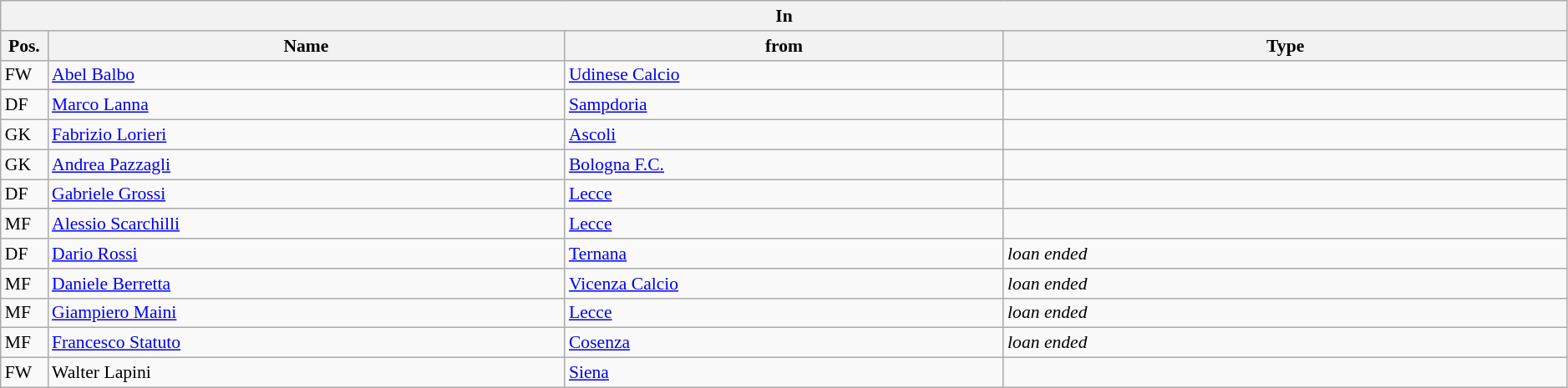<table class="wikitable" style="font-size:90%; width:99%">
<tr>
<th colspan="4">In</th>
</tr>
<tr>
<th width=3%>Pos.</th>
<th width=33%>Name</th>
<th width=28%>from</th>
<th width=36%>Type</th>
</tr>
<tr>
<td>FW</td>
<td><a href='#'>Abel Balbo</a></td>
<td><a href='#'>Udinese Calcio</a></td>
<td></td>
</tr>
<tr>
<td>DF</td>
<td><a href='#'>Marco Lanna</a></td>
<td><a href='#'>Sampdoria</a></td>
<td></td>
</tr>
<tr>
<td>GK</td>
<td><a href='#'>Fabrizio Lorieri</a></td>
<td><a href='#'>Ascoli</a></td>
<td></td>
</tr>
<tr>
<td>GK</td>
<td><a href='#'>Andrea Pazzagli</a></td>
<td><a href='#'>Bologna F.C.</a></td>
<td></td>
</tr>
<tr>
<td>DF</td>
<td><a href='#'>Gabriele Grossi</a></td>
<td><a href='#'>Lecce</a></td>
<td></td>
</tr>
<tr>
<td>MF</td>
<td><a href='#'>Alessio Scarchilli</a></td>
<td><a href='#'>Lecce</a></td>
<td></td>
</tr>
<tr>
<td>DF</td>
<td><a href='#'>Dario Rossi</a></td>
<td><a href='#'>Ternana</a></td>
<td><em>loan ended</em></td>
</tr>
<tr>
<td>MF</td>
<td><a href='#'>Daniele Berretta</a></td>
<td><a href='#'>Vicenza Calcio</a></td>
<td><em>loan ended</em></td>
</tr>
<tr>
<td>MF</td>
<td><a href='#'>Giampiero Maini</a></td>
<td><a href='#'>Lecce</a></td>
<td><em>loan ended</em></td>
</tr>
<tr>
<td>MF</td>
<td><a href='#'>Francesco Statuto</a></td>
<td><a href='#'>Cosenza</a></td>
<td><em>loan ended</em></td>
</tr>
<tr>
<td>FW</td>
<td>Walter Lapini</td>
<td><a href='#'>Siena</a></td>
<td></td>
</tr>
</table>
